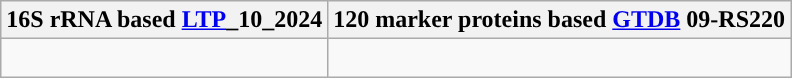<table class="wikitable">
<tr>
<th colspan=1>16S rRNA based <a href='#'>LTP</a>_10_2024</th>
<th colspan=1>120 marker proteins based <a href='#'>GTDB</a> 09-RS220</th>
</tr>
<tr>
<td style="vertical-align:top"><br></td>
<td><br></td>
</tr>
</table>
